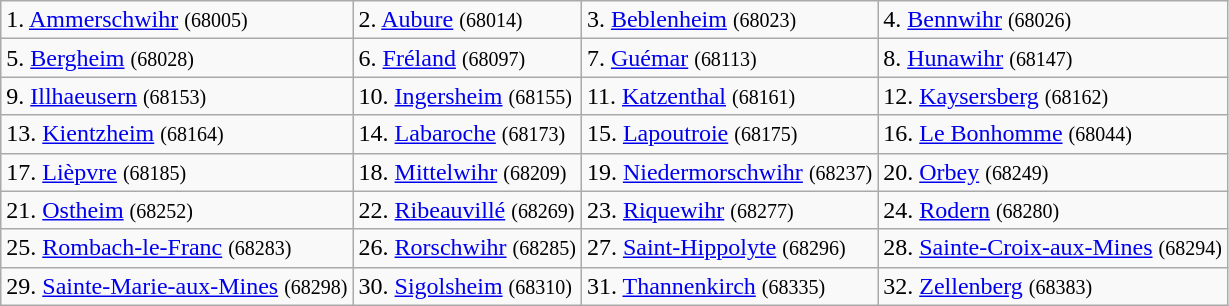<table class="wikitable">
<tr>
<td>1. <a href='#'>Ammerschwihr</a> <small>(68005)</small></td>
<td>2. <a href='#'>Aubure</a> <small>(68014)</small></td>
<td>3. <a href='#'>Beblenheim</a> <small>(68023)</small></td>
<td>4. <a href='#'>Bennwihr</a> <small>(68026)</small></td>
</tr>
<tr>
<td>5. <a href='#'>Bergheim</a> <small>(68028)</small></td>
<td>6. <a href='#'>Fréland</a> <small>(68097)</small></td>
<td>7. <a href='#'>Guémar</a> <small>(68113)</small></td>
<td>8. <a href='#'>Hunawihr</a> <small>(68147)</small></td>
</tr>
<tr>
<td>9. <a href='#'>Illhaeusern</a> <small>(68153)</small></td>
<td>10. <a href='#'>Ingersheim</a> <small>(68155)</small></td>
<td>11. <a href='#'>Katzenthal</a> <small>(68161)</small></td>
<td>12. <a href='#'>Kaysersberg</a> <small>(68162)</small></td>
</tr>
<tr>
<td>13. <a href='#'>Kientzheim</a> <small>(68164)</small></td>
<td>14. <a href='#'>Labaroche</a> <small>(68173)</small></td>
<td>15. <a href='#'>Lapoutroie</a> <small>(68175)</small></td>
<td>16. <a href='#'>Le Bonhomme</a> <small>(68044)</small></td>
</tr>
<tr>
<td>17. <a href='#'>Lièpvre</a> <small>(68185)</small></td>
<td>18. <a href='#'>Mittelwihr</a> <small>(68209)</small></td>
<td>19. <a href='#'>Niedermorschwihr</a> <small>(68237)</small></td>
<td>20. <a href='#'>Orbey</a> <small>(68249)</small></td>
</tr>
<tr>
<td>21. <a href='#'>Ostheim</a> <small>(68252)</small></td>
<td>22. <a href='#'>Ribeauvillé</a> <small>(68269)</small></td>
<td>23. <a href='#'>Riquewihr</a> <small>(68277)</small></td>
<td>24. <a href='#'>Rodern</a> <small>(68280)</small></td>
</tr>
<tr>
<td>25. <a href='#'>Rombach-le-Franc</a> <small>(68283)</small></td>
<td>26. <a href='#'>Rorschwihr</a> <small>(68285)</small></td>
<td>27. <a href='#'>Saint-Hippolyte</a> <small>(68296)</small></td>
<td>28. <a href='#'>Sainte-Croix-aux-Mines</a> <small>(68294)</small></td>
</tr>
<tr>
<td>29. <a href='#'>Sainte-Marie-aux-Mines</a> <small>(68298)</small></td>
<td>30. <a href='#'>Sigolsheim</a> <small>(68310)</small></td>
<td>31. <a href='#'>Thannenkirch</a> <small>(68335)</small></td>
<td>32. <a href='#'>Zellenberg</a> <small>(68383)</small></td>
</tr>
</table>
